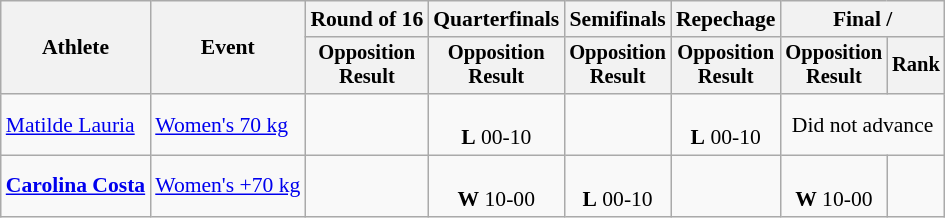<table class="wikitable" style="font-size:90%">
<tr>
<th rowspan="2">Athlete</th>
<th rowspan="2">Event</th>
<th>Round of 16</th>
<th>Quarterfinals</th>
<th>Semifinals</th>
<th>Repechage</th>
<th colspan=2>Final / </th>
</tr>
<tr style="font-size:95%">
<th>Opposition<br>Result</th>
<th>Opposition<br>Result</th>
<th>Opposition<br>Result</th>
<th>Opposition<br>Result</th>
<th>Opposition<br>Result</th>
<th>Rank</th>
</tr>
<tr align=center>
<td align=left><a href='#'>Matilde Lauria</a></td>
<td align=left><a href='#'>Women's 70 kg</a></td>
<td></td>
<td><br><strong>L</strong> 00-10</td>
<td></td>
<td><br><strong>L</strong> 00-10</td>
<td colspan=2>Did not advance</td>
</tr>
<tr align=center>
<td align=left><strong><a href='#'>Carolina Costa</a></strong></td>
<td align=left><a href='#'>Women's +70 kg</a></td>
<td></td>
<td><br><strong>W</strong> 10-00</td>
<td><br><strong>L</strong> 00-10</td>
<td></td>
<td><br><strong>W</strong> 10-00</td>
<td></td>
</tr>
</table>
